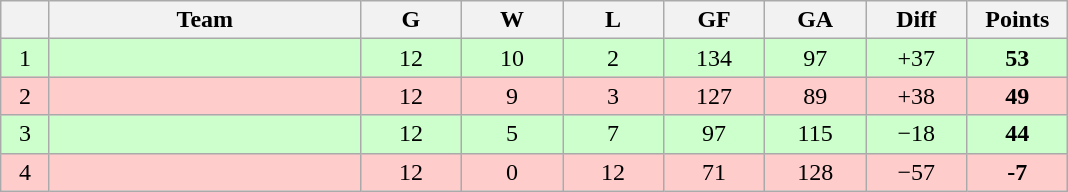<table class=wikitable style="text-align:center">
<tr>
<th width="25"></th>
<th width="200">Team</th>
<th width="60">G</th>
<th width="60">W</th>
<th width="60">L</th>
<th width="60">GF</th>
<th width="60">GA</th>
<th width="60">Diff</th>
<th width="60">Points</th>
</tr>
<tr bgcolor=#CCFFCC>
<td>1</td>
<td align=left></td>
<td>12</td>
<td>10</td>
<td>2</td>
<td>134</td>
<td>97</td>
<td>+37</td>
<td><strong>53</strong></td>
</tr>
<tr bgcolor=#ffcccc>
<td>2</td>
<td align=left></td>
<td>12</td>
<td>9</td>
<td>3</td>
<td>127</td>
<td>89</td>
<td>+38</td>
<td><strong>49</strong></td>
</tr>
<tr bgcolor=#CCFFCC>
<td>3</td>
<td align=left></td>
<td>12</td>
<td>5</td>
<td>7</td>
<td>97</td>
<td>115</td>
<td>−18</td>
<td><strong>44</strong></td>
</tr>
<tr bgcolor=#ffcccc>
<td>4</td>
<td align=left></td>
<td>12</td>
<td>0</td>
<td>12</td>
<td>71</td>
<td>128</td>
<td>−57</td>
<td><strong>-7</strong></td>
</tr>
</table>
